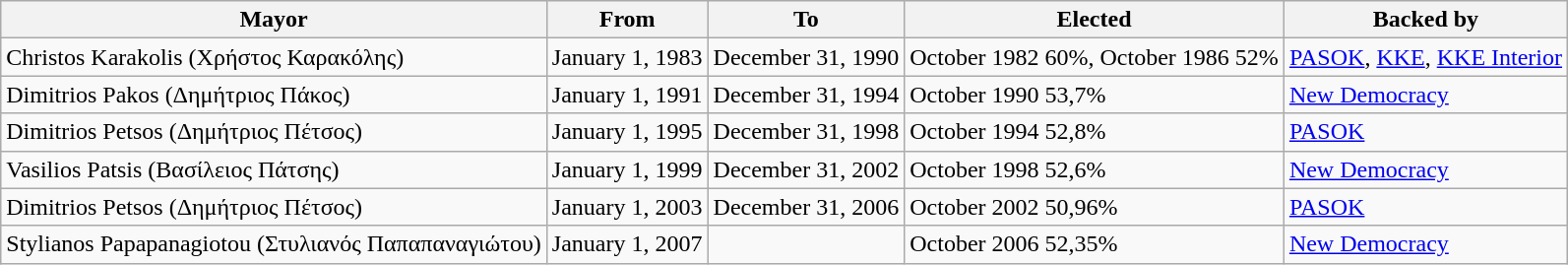<table class="wikitable">
<tr>
<th>Mayor</th>
<th>From</th>
<th>To</th>
<th>Elected</th>
<th>Backed by</th>
</tr>
<tr>
<td>Christos Karakolis (Χρήστος Καρακόλης)</td>
<td>January 1, 1983</td>
<td>December 31, 1990</td>
<td>October 1982 60%, October 1986 52%</td>
<td><a href='#'>PASOK</a>, <a href='#'>KKE</a>, <a href='#'>KKE Interior</a></td>
</tr>
<tr>
<td>Dimitrios Pakos (Δημήτριος Πάκος)</td>
<td>January 1, 1991</td>
<td>December 31, 1994</td>
<td>October 1990 53,7%</td>
<td><a href='#'>New Democracy</a></td>
</tr>
<tr>
<td>Dimitrios Petsos (Δημήτριος Πέτσος)</td>
<td>January 1, 1995</td>
<td>December 31, 1998</td>
<td>October 1994 52,8%</td>
<td><a href='#'>PASOK</a></td>
</tr>
<tr>
<td>Vasilios Patsis (Βασίλειος Πάτσης)</td>
<td>January 1, 1999</td>
<td>December 31, 2002</td>
<td>October 1998 52,6%</td>
<td><a href='#'>New Democracy</a></td>
</tr>
<tr>
<td>Dimitrios Petsos (Δημήτριος Πέτσος)</td>
<td>January 1, 2003</td>
<td>December 31, 2006</td>
<td>October 2002 50,96%</td>
<td><a href='#'>PASOK</a></td>
</tr>
<tr>
<td>Stylianos Papapanagiotou (Στυλιανός Παπαπαναγιώτου)</td>
<td>January 1, 2007</td>
<td></td>
<td>October 2006 52,35%</td>
<td><a href='#'>New Democracy</a></td>
</tr>
</table>
